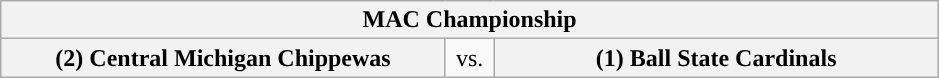<table class="wikitable">
<tr>
<th style="width: 604px;" colspan=3>MAC Championship</th>
</tr>
<tr>
<th style="width: 289px; ">(2) Central Michigan Chippewas</th>
<td style="width: 25px; text-align:center">vs.</td>
<th style="width: 289px; ">(1) Ball State Cardinals</th>
</tr>
</table>
